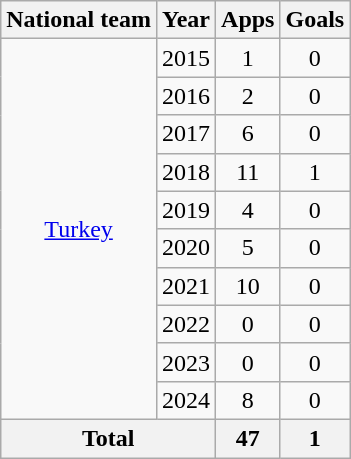<table class="wikitable" style="text-align:center">
<tr>
<th>National team</th>
<th>Year</th>
<th>Apps</th>
<th>Goals</th>
</tr>
<tr>
<td rowspan="10"><a href='#'>Turkey</a></td>
<td>2015</td>
<td>1</td>
<td>0</td>
</tr>
<tr>
<td>2016</td>
<td>2</td>
<td>0</td>
</tr>
<tr>
<td>2017</td>
<td>6</td>
<td>0</td>
</tr>
<tr>
<td>2018</td>
<td>11</td>
<td>1</td>
</tr>
<tr>
<td>2019</td>
<td>4</td>
<td>0</td>
</tr>
<tr>
<td>2020</td>
<td>5</td>
<td>0</td>
</tr>
<tr>
<td>2021</td>
<td>10</td>
<td>0</td>
</tr>
<tr>
<td>2022</td>
<td>0</td>
<td>0</td>
</tr>
<tr>
<td>2023</td>
<td>0</td>
<td>0</td>
</tr>
<tr>
<td>2024</td>
<td>8</td>
<td>0</td>
</tr>
<tr>
<th colspan="2">Total</th>
<th>47</th>
<th>1</th>
</tr>
</table>
